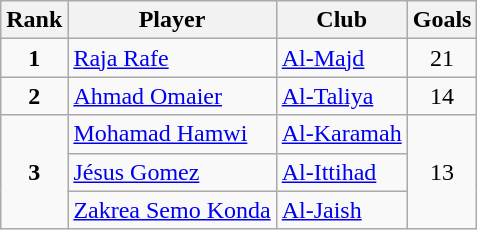<table class="wikitable">
<tr>
<th>Rank</th>
<th>Player</th>
<th>Club</th>
<th>Goals</th>
</tr>
<tr>
<td align=center><strong>1</strong></td>
<td> <a href='#'>Raja Rafe</a></td>
<td><a href='#'>Al-Majd</a></td>
<td align=center>21</td>
</tr>
<tr>
<td align=center><strong>2</strong></td>
<td> <a href='#'>Ahmad Omaier</a></td>
<td><a href='#'>Al-Taliya</a></td>
<td align=center>14</td>
</tr>
<tr>
<td rowspan="3" align=center><strong>3</strong></td>
<td> <a href='#'>Mohamad Hamwi</a></td>
<td><a href='#'>Al-Karamah</a></td>
<td rowspan="3" align=center>13</td>
</tr>
<tr>
<td> <a href='#'>Jésus Gomez</a></td>
<td><a href='#'>Al-Ittihad</a></td>
</tr>
<tr>
<td> <a href='#'>Zakrea Semo Konda</a></td>
<td><a href='#'>Al-Jaish</a></td>
</tr>
</table>
